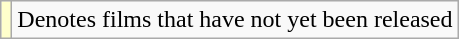<table class="wikitable">
<tr>
<td style="background:#FFFFCC;"></td>
<td>Denotes films that have not yet been released</td>
</tr>
</table>
